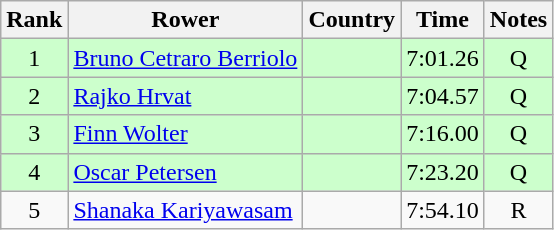<table class="wikitable" style="text-align:center">
<tr>
<th>Rank</th>
<th>Rower</th>
<th>Country</th>
<th>Time</th>
<th>Notes</th>
</tr>
<tr bgcolor=ccffcc>
<td>1</td>
<td align="left"><a href='#'>Bruno Cetraro Berriolo</a></td>
<td align="left"></td>
<td>7:01.26</td>
<td>Q</td>
</tr>
<tr bgcolor=ccffcc>
<td>2</td>
<td align="left"><a href='#'>Rajko Hrvat</a></td>
<td align="left"></td>
<td>7:04.57</td>
<td>Q</td>
</tr>
<tr bgcolor=ccffcc>
<td>3</td>
<td align="left"><a href='#'>Finn Wolter</a></td>
<td align="left"></td>
<td>7:16.00</td>
<td>Q</td>
</tr>
<tr bgcolor=ccffcc>
<td>4</td>
<td align="left"><a href='#'>Oscar Petersen</a></td>
<td align="left"></td>
<td>7:23.20</td>
<td>Q</td>
</tr>
<tr>
<td>5</td>
<td align="left"><a href='#'>Shanaka Kariyawasam</a></td>
<td align="left"></td>
<td>7:54.10</td>
<td>R</td>
</tr>
</table>
